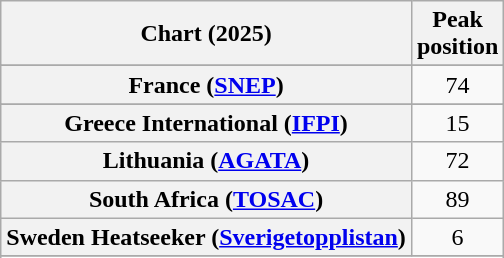<table class="wikitable sortable plainrowheaders" style="text-align:center">
<tr>
<th scope="col">Chart (2025)</th>
<th scope="col">Peak<br>position</th>
</tr>
<tr>
</tr>
<tr>
<th scope="row">France (<a href='#'>SNEP</a>)</th>
<td>74</td>
</tr>
<tr>
</tr>
<tr>
<th scope="row">Greece International (<a href='#'>IFPI</a>)</th>
<td>15</td>
</tr>
<tr>
<th scope="row">Lithuania (<a href='#'>AGATA</a>)</th>
<td>72</td>
</tr>
<tr>
<th scope="row">South Africa (<a href='#'>TOSAC</a>)</th>
<td>89</td>
</tr>
<tr>
<th scope="row">Sweden Heatseeker (<a href='#'>Sverigetopplistan</a>)</th>
<td>6</td>
</tr>
<tr>
</tr>
<tr>
</tr>
</table>
